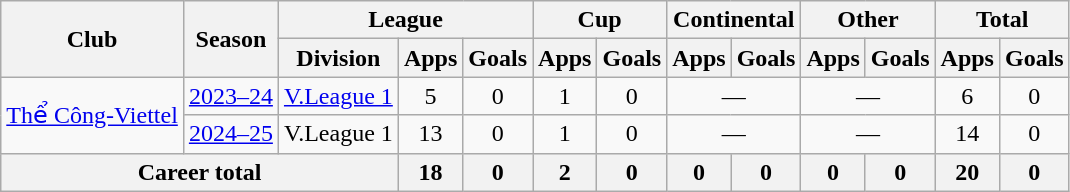<table class="wikitable" style="text-align:center">
<tr>
<th rowspan="2">Club</th>
<th rowspan="2">Season</th>
<th colspan="3">League</th>
<th colspan="2">Cup</th>
<th colspan="2">Continental</th>
<th colspan="2">Other</th>
<th colspan="2">Total</th>
</tr>
<tr>
<th>Division</th>
<th>Apps</th>
<th>Goals</th>
<th>Apps</th>
<th>Goals</th>
<th>Apps</th>
<th>Goals</th>
<th>Apps</th>
<th>Goals</th>
<th>Apps</th>
<th>Goals</th>
</tr>
<tr>
<td rowspan="2"><a href='#'>Thể Công-Viettel</a></td>
<td><a href='#'>2023–24</a></td>
<td><a href='#'>V.League 1</a></td>
<td>5</td>
<td>0</td>
<td>1</td>
<td>0</td>
<td colspan="2">—</td>
<td colspan="2">—</td>
<td>6</td>
<td>0</td>
</tr>
<tr>
<td><a href='#'>2024–25</a></td>
<td>V.League 1</td>
<td>13</td>
<td>0</td>
<td>1</td>
<td>0</td>
<td colspan="2">—</td>
<td colspan="2">—</td>
<td>14</td>
<td>0</td>
</tr>
<tr>
<th colspan="3">Career total</th>
<th>18</th>
<th>0</th>
<th>2</th>
<th>0</th>
<th>0</th>
<th>0</th>
<th>0</th>
<th>0</th>
<th>20</th>
<th>0</th>
</tr>
</table>
